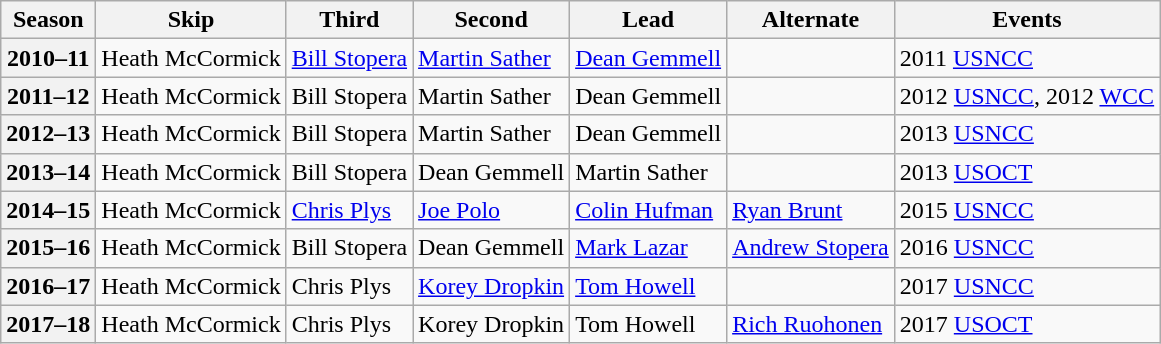<table class="wikitable">
<tr>
<th scope="col">Season</th>
<th scope="col">Skip</th>
<th scope="col">Third</th>
<th scope="col">Second</th>
<th scope="col">Lead</th>
<th scope="col">Alternate</th>
<th scope="col">Events</th>
</tr>
<tr>
<th scope="row">2010–11</th>
<td>Heath McCormick</td>
<td><a href='#'>Bill Stopera</a></td>
<td><a href='#'>Martin Sather</a></td>
<td><a href='#'>Dean Gemmell</a></td>
<td></td>
<td>2011 <a href='#'>USNCC</a></td>
</tr>
<tr>
<th scope="row">2011–12</th>
<td>Heath McCormick</td>
<td>Bill Stopera</td>
<td>Martin Sather</td>
<td>Dean Gemmell</td>
<td></td>
<td>2012 <a href='#'>USNCC</a>, 2012 <a href='#'>WCC</a></td>
</tr>
<tr>
<th scope="row">2012–13</th>
<td>Heath McCormick</td>
<td>Bill Stopera</td>
<td>Martin Sather</td>
<td>Dean Gemmell</td>
<td></td>
<td>2013 <a href='#'>USNCC</a></td>
</tr>
<tr>
<th scope="row">2013–14</th>
<td>Heath McCormick</td>
<td>Bill Stopera</td>
<td>Dean Gemmell</td>
<td>Martin Sather</td>
<td></td>
<td>2013 <a href='#'>USOCT</a></td>
</tr>
<tr>
<th scope="row">2014–15</th>
<td>Heath McCormick</td>
<td><a href='#'>Chris Plys</a></td>
<td><a href='#'>Joe Polo</a></td>
<td><a href='#'>Colin Hufman</a></td>
<td><a href='#'>Ryan Brunt</a></td>
<td>2015 <a href='#'>USNCC</a></td>
</tr>
<tr>
<th scope="row">2015–16</th>
<td>Heath McCormick</td>
<td>Bill Stopera</td>
<td>Dean Gemmell</td>
<td><a href='#'>Mark Lazar</a></td>
<td><a href='#'>Andrew Stopera</a></td>
<td>2016 <a href='#'>USNCC</a></td>
</tr>
<tr>
<th scope="row">2016–17</th>
<td>Heath McCormick</td>
<td>Chris Plys</td>
<td><a href='#'>Korey Dropkin</a></td>
<td><a href='#'>Tom Howell</a></td>
<td></td>
<td>2017 <a href='#'>USNCC</a></td>
</tr>
<tr>
<th scope="row">2017–18</th>
<td>Heath McCormick</td>
<td>Chris Plys</td>
<td>Korey Dropkin</td>
<td>Tom Howell</td>
<td><a href='#'>Rich Ruohonen</a></td>
<td>2017 <a href='#'>USOCT</a></td>
</tr>
</table>
